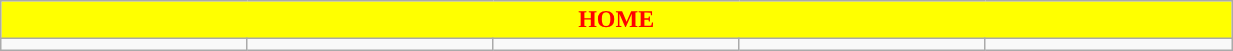<table class="wikitable collapsible collapsed" style="width:65%">
<tr>
<th colspan=6 ! style="color:#FF0000; background:#FFFF00">HOME</th>
</tr>
<tr>
<td></td>
<td></td>
<td></td>
<td></td>
<td></td>
</tr>
</table>
